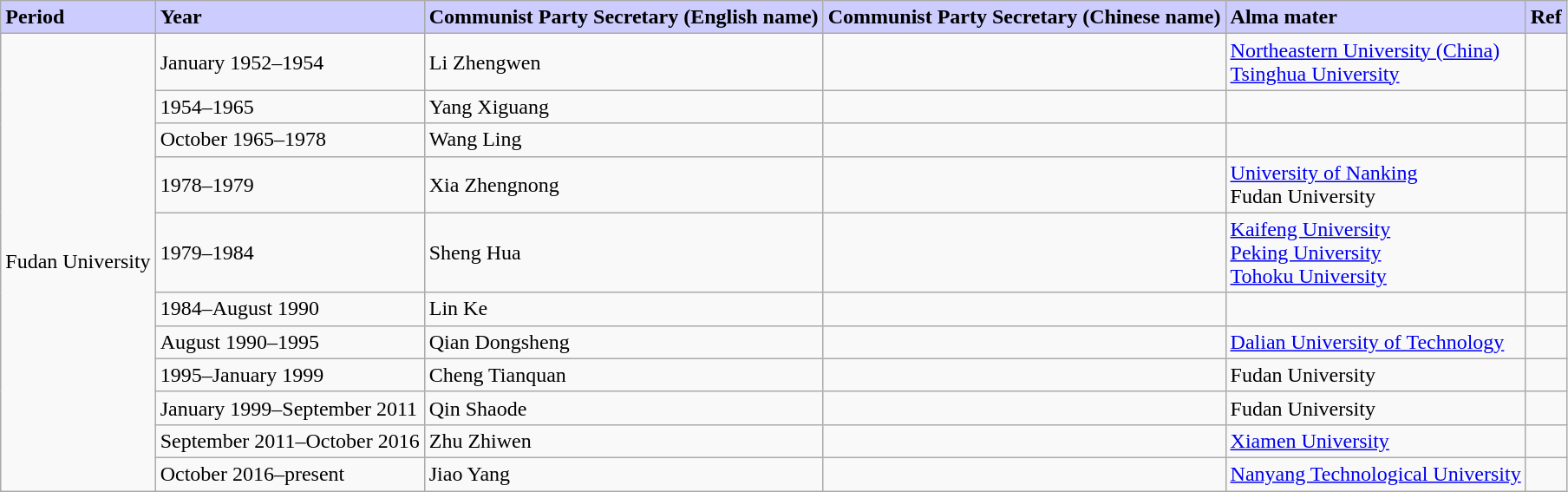<table class="wikitable">
<tr bgcolor="#ccccff">
<td><strong>Period</strong></td>
<td><strong>Year</strong></td>
<td><strong>Communist Party Secretary (English name)</strong></td>
<td><strong>Communist Party Secretary (Chinese name)</strong></td>
<td><strong>Alma mater</strong></td>
<td><strong>Ref</strong></td>
</tr>
<tr>
<td rowspan="11">Fudan University</td>
<td>January 1952–1954</td>
<td>Li Zhengwen</td>
<td></td>
<td><a href='#'>Northeastern University (China)</a><br><a href='#'>Tsinghua University</a></td>
<td></td>
</tr>
<tr>
<td>1954–1965</td>
<td>Yang Xiguang</td>
<td></td>
<td></td>
<td></td>
</tr>
<tr>
<td>October 1965–1978</td>
<td>Wang Ling</td>
<td></td>
<td></td>
<td></td>
</tr>
<tr>
<td>1978–1979</td>
<td>Xia Zhengnong</td>
<td></td>
<td><a href='#'>University of Nanking</a><br>Fudan University</td>
<td></td>
</tr>
<tr>
<td>1979–1984</td>
<td>Sheng Hua</td>
<td></td>
<td><a href='#'>Kaifeng University</a><br><a href='#'>Peking University</a><br><a href='#'>Tohoku University</a></td>
<td></td>
</tr>
<tr>
<td>1984–August 1990</td>
<td>Lin Ke</td>
<td></td>
<td></td>
<td></td>
</tr>
<tr>
<td>August 1990–1995</td>
<td>Qian Dongsheng</td>
<td></td>
<td><a href='#'>Dalian University of Technology</a></td>
<td></td>
</tr>
<tr>
<td>1995–January 1999</td>
<td>Cheng Tianquan</td>
<td></td>
<td>Fudan University</td>
<td></td>
</tr>
<tr>
<td>January 1999–September 2011</td>
<td>Qin Shaode</td>
<td></td>
<td>Fudan University</td>
<td></td>
</tr>
<tr>
<td>September 2011–October 2016</td>
<td>Zhu Zhiwen</td>
<td></td>
<td><a href='#'>Xiamen University</a></td>
<td></td>
</tr>
<tr>
<td>October 2016–present</td>
<td>Jiao Yang</td>
<td></td>
<td><a href='#'>Nanyang Technological University</a></td>
<td></td>
</tr>
</table>
